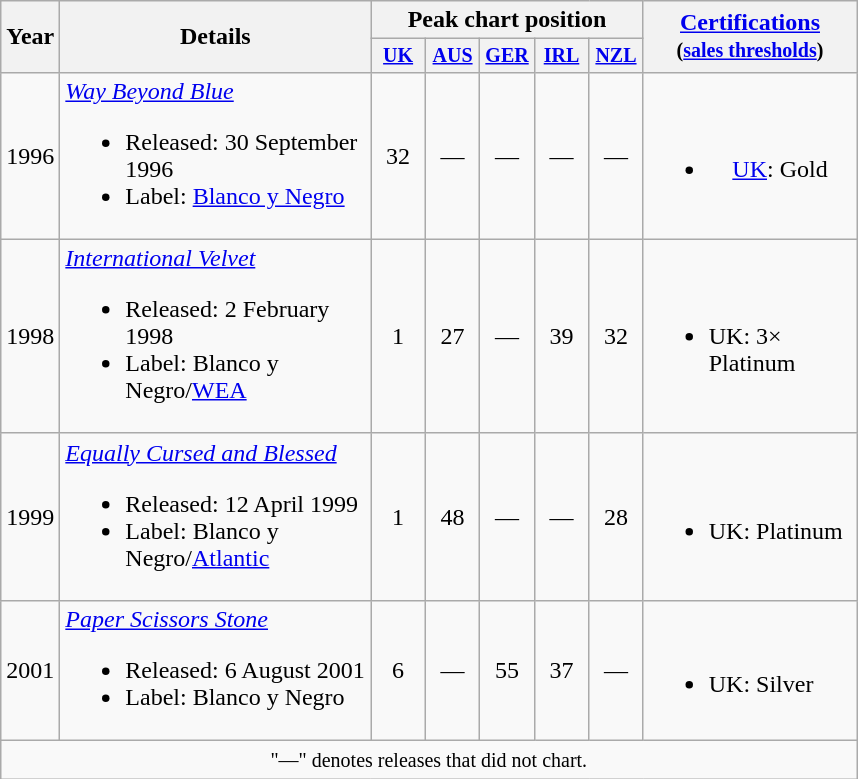<table class="wikitable" style="text-align:center">
<tr>
<th rowspan="2">Year</th>
<th rowspan="2" style="width:200px;">Details</th>
<th colspan="5">Peak chart position</th>
<th rowspan="2" style="width:135px;"><a href='#'>Certifications</a><br><small>(<a href='#'>sales thresholds</a>)</small></th>
</tr>
<tr style="font-size:smaller; line-height:1.2">
<th width="30"><a href='#'>UK</a><br></th>
<th width="30"><a href='#'>AUS</a><br></th>
<th width="30"><a href='#'>GER</a><br></th>
<th width="30"><a href='#'>IRL</a><br></th>
<th width="30"><a href='#'>NZL</a><br></th>
</tr>
<tr>
<td>1996</td>
<td align="left"><em><a href='#'>Way Beyond Blue</a></em><br><ul><li>Released: 30 September 1996</li><li>Label: <a href='#'>Blanco y Negro</a></li></ul></td>
<td>32</td>
<td>—</td>
<td>—</td>
<td>—</td>
<td>—</td>
<td><br><ul><li><a href='#'>UK</a>: Gold</li></ul></td>
</tr>
<tr>
<td>1998</td>
<td align="left"><em><a href='#'>International Velvet</a></em><br><ul><li>Released: 2 February 1998</li><li>Label: Blanco y Negro/<a href='#'>WEA</a></li></ul></td>
<td>1</td>
<td>27</td>
<td>—</td>
<td>39</td>
<td>32</td>
<td align="left"><br><ul><li>UK: 3× Platinum</li></ul></td>
</tr>
<tr>
<td>1999</td>
<td align="left"><em><a href='#'>Equally Cursed and Blessed</a></em><br><ul><li>Released: 12 April 1999</li><li>Label: Blanco y Negro/<a href='#'>Atlantic</a></li></ul></td>
<td>1</td>
<td>48</td>
<td>—</td>
<td>—</td>
<td>28</td>
<td align="left"><br><ul><li>UK: Platinum</li></ul></td>
</tr>
<tr>
<td>2001</td>
<td align="left"><em><a href='#'>Paper Scissors Stone</a></em><br><ul><li>Released: 6 August 2001</li><li>Label: Blanco y Negro</li></ul></td>
<td>6</td>
<td>—</td>
<td>55</td>
<td>37</td>
<td>—</td>
<td align="left"><br><ul><li>UK: Silver</li></ul></td>
</tr>
<tr>
<td colspan="8"><small> "—" denotes releases that did not chart.</small></td>
</tr>
</table>
